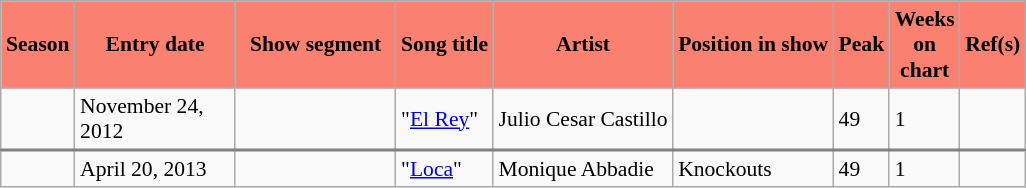<table class="sortable" border="5" cellpadding="3" cellspacing="0" style="margin: 1em 1em 1em 0; background: #f9f9f9; border: 1px #aaa solid; border-collapse: collapse; font-size: 90%;">
<tr style="background:salmon;">
<th>Season</th>
<th width="100">Entry date</th>
<th width="100">Show segment</th>
<th>Song title</th>
<th>Artist</th>
<th>Position in show</th>
<th>Peak</th>
<th>Weeks<br>on<br>chart</th>
<th class="unsortable">Ref(s)</th>
</tr>
<tr>
<td></td>
<td>November 24, 2012</td>
<td></td>
<td>"<a href='#'>El Rey</a>"</td>
<td>Julio Cesar Castillo</td>
<td></td>
<td>49</td>
<td>1</td>
<td></td>
</tr>
<tr style="border-top: 2px solid gray;">
<td></td>
<td>April 20, 2013</td>
<td></td>
<td>"<a href='#'>Loca</a>"</td>
<td>Monique Abbadie</td>
<td>Knockouts</td>
<td>49</td>
<td>1</td>
<td></td>
</tr>
</table>
